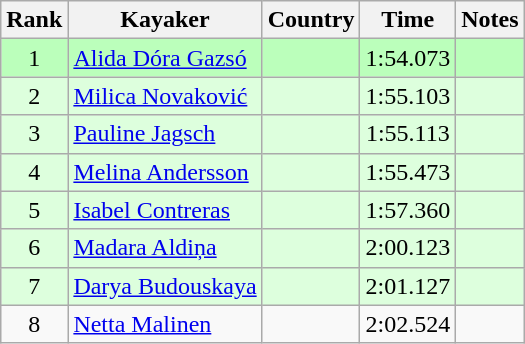<table class="wikitable" style="text-align:center">
<tr>
<th>Rank</th>
<th>Kayaker</th>
<th>Country</th>
<th>Time</th>
<th>Notes</th>
</tr>
<tr bgcolor=bbffbb>
<td>1</td>
<td align=left><a href='#'>Alida Dóra Gazsó</a></td>
<td align=left></td>
<td>1:54.073</td>
<td></td>
</tr>
<tr bgcolor=ddffdd>
<td>2</td>
<td align=left><a href='#'>Milica Novaković</a></td>
<td align=left></td>
<td>1:55.103</td>
<td></td>
</tr>
<tr bgcolor=ddffdd>
<td>3</td>
<td align=left><a href='#'>Pauline Jagsch</a></td>
<td align=left></td>
<td>1:55.113</td>
<td></td>
</tr>
<tr bgcolor=ddffdd>
<td>4</td>
<td align=left><a href='#'>Melina Andersson</a></td>
<td align=left></td>
<td>1:55.473</td>
<td></td>
</tr>
<tr bgcolor=ddffdd>
<td>5</td>
<td align=left><a href='#'>Isabel Contreras</a></td>
<td align=left></td>
<td>1:57.360</td>
<td></td>
</tr>
<tr bgcolor=ddffdd>
<td>6</td>
<td align=left><a href='#'>Madara Aldiņa</a></td>
<td align=left></td>
<td>2:00.123</td>
<td></td>
</tr>
<tr bgcolor=ddffdd>
<td>7</td>
<td align=left><a href='#'>Darya Budouskaya</a></td>
<td align=left></td>
<td>2:01.127</td>
<td></td>
</tr>
<tr>
<td>8</td>
<td align=left><a href='#'>Netta Malinen</a></td>
<td align=left></td>
<td>2:02.524</td>
<td></td>
</tr>
</table>
